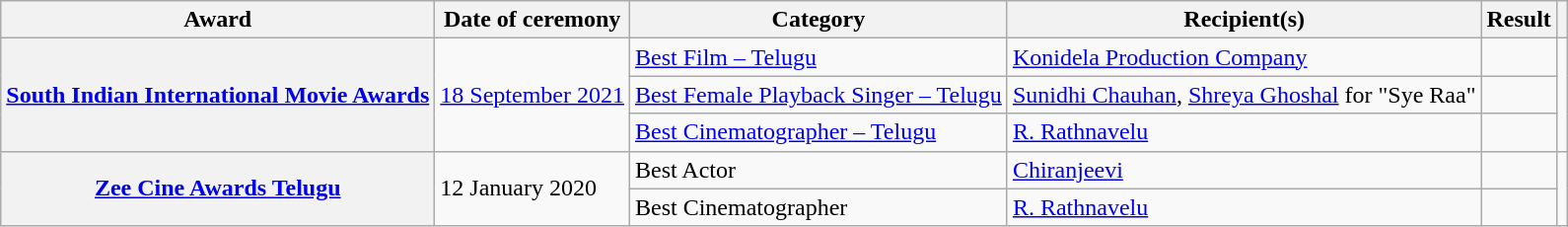<table class="wikitable plainrowheaders sortable">
<tr>
<th scope="col">Award</th>
<th scope="col">Date of ceremony</th>
<th scope="col">Category</th>
<th scope="col">Recipient(s)</th>
<th scope="col">Result</th>
<th scope="col" class="unsortable"></th>
</tr>
<tr>
<th scope="row" rowspan="3"><a href='#'>South Indian International Movie Awards</a></th>
<td rowspan="3"><a href='#'>18 September 2021</a></td>
<td><a href='#'>Best Film – Telugu</a></td>
<td><a href='#'>Konidela Production Company</a></td>
<td></td>
<td rowspan="3"></td>
</tr>
<tr>
<td><a href='#'>Best Female Playback Singer – Telugu</a></td>
<td><a href='#'>Sunidhi Chauhan</a>, <a href='#'>Shreya Ghoshal</a> for "Sye Raa"</td>
<td></td>
</tr>
<tr>
<td><a href='#'>Best Cinematographer – Telugu</a></td>
<td><a href='#'>R. Rathnavelu</a></td>
<td></td>
</tr>
<tr>
<th scope="row" rowspan="2"><a href='#'>Zee Cine Awards Telugu</a></th>
<td rowspan="2">12 January 2020</td>
<td>Best Actor</td>
<td><a href='#'>Chiranjeevi</a></td>
<td></td>
<td rowspan="2"></td>
</tr>
<tr>
<td>Best Cinematographer</td>
<td><a href='#'>R. Rathnavelu</a></td>
<td></td>
</tr>
</table>
